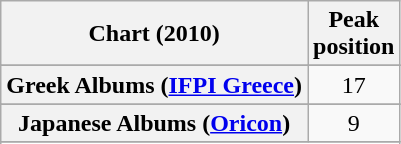<table class="wikitable sortable plainrowheaders">
<tr>
<th scope="col">Chart (2010)</th>
<th scope="col">Peak<br>position</th>
</tr>
<tr>
</tr>
<tr>
</tr>
<tr>
</tr>
<tr>
</tr>
<tr>
</tr>
<tr>
</tr>
<tr>
</tr>
<tr>
</tr>
<tr>
<th scope="row">Greek Albums (<a href='#'>IFPI Greece</a>)</th>
<td style="text-align:center;">17</td>
</tr>
<tr>
</tr>
<tr>
<th scope="row">Japanese Albums (<a href='#'>Oricon</a>)</th>
<td style="text-align:center;">9</td>
</tr>
<tr>
</tr>
<tr>
</tr>
<tr>
</tr>
<tr>
</tr>
<tr>
</tr>
<tr>
</tr>
<tr>
</tr>
</table>
